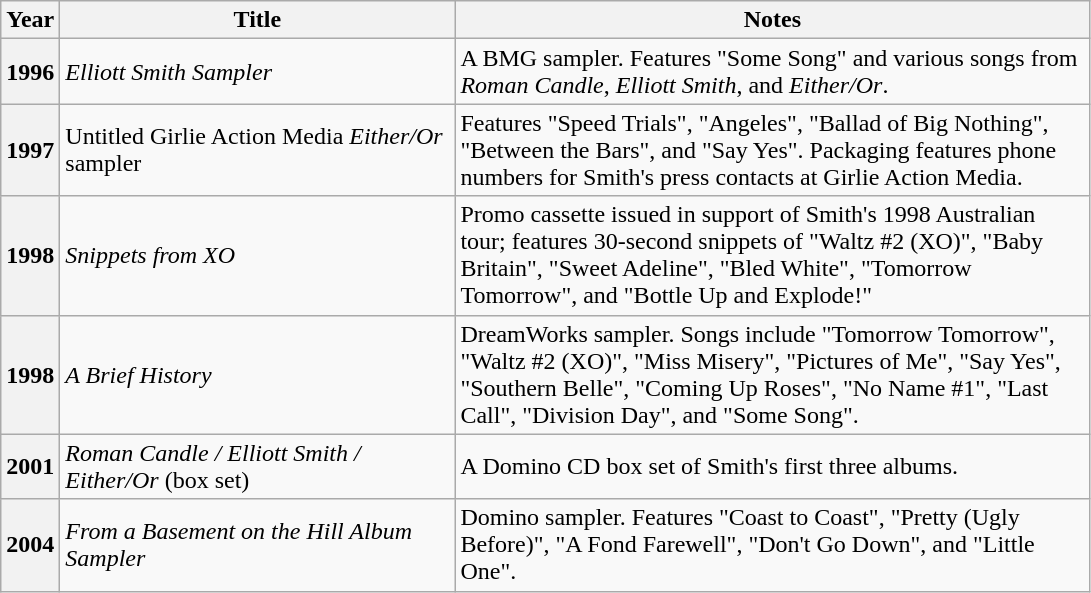<table class="wikitable plainrowheaders" style="text-align:left; ">
<tr>
<th scope="col" style="width:2em; ">Year</th>
<th scope="col" style="width:16em; ">Title</th>
<th scope="col" style="width:26em; ">Notes</th>
</tr>
<tr>
<th scope="row">1996</th>
<td><em>Elliott Smith Sampler</em></td>
<td>A BMG sampler. Features "Some Song" and various songs from <em>Roman Candle</em>, <em>Elliott Smith</em>, and <em>Either/Or</em>.</td>
</tr>
<tr>
<th scope="row">1997</th>
<td>Untitled Girlie Action Media <em>Either/Or</em> sampler</td>
<td>Features "Speed Trials", "Angeles", "Ballad of Big Nothing", "Between the Bars", and "Say Yes". Packaging features phone numbers for Smith's press contacts at Girlie Action Media.</td>
</tr>
<tr>
<th scope="row">1998</th>
<td><em>Snippets from XO</em></td>
<td>Promo cassette issued in support of Smith's 1998 Australian tour; features 30-second snippets of "Waltz #2 (XO)", "Baby Britain", "Sweet Adeline", "Bled White", "Tomorrow Tomorrow", and "Bottle Up and Explode!"</td>
</tr>
<tr>
<th scope="row">1998</th>
<td><em>A Brief History</em></td>
<td>DreamWorks sampler. Songs include "Tomorrow Tomorrow", "Waltz #2 (XO)", "Miss Misery", "Pictures of Me", "Say Yes", "Southern Belle", "Coming Up Roses", "No Name #1", "Last Call", "Division Day", and "Some Song".</td>
</tr>
<tr>
<th scope="row">2001</th>
<td><em>Roman Candle / Elliott Smith / Either/Or</em> (box set)</td>
<td>A Domino CD box set of Smith's first three albums.</td>
</tr>
<tr>
<th scope="row">2004</th>
<td><em>From a Basement on the Hill Album Sampler</em></td>
<td>Domino sampler. Features "Coast to Coast", "Pretty (Ugly Before)", "A Fond Farewell", "Don't Go Down", and "Little One".</td>
</tr>
</table>
